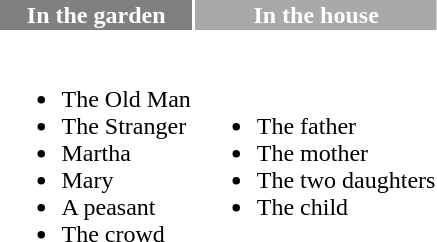<table>
<tr>
<td style="background:gray; color:white; text-align:center"><strong>In the garden</strong></td>
<td style="background:darkgray; color:white; text-align:center"><strong>In the house</strong></td>
</tr>
<tr>
<td><br><ul><li>The Old Man</li><li>The Stranger</li><li>Martha</li><li>Mary</li><li>A peasant</li><li>The crowd</li></ul></td>
<td><br><ul><li>The father</li><li>The mother</li><li>The two daughters</li><li>The child</li></ul></td>
</tr>
</table>
